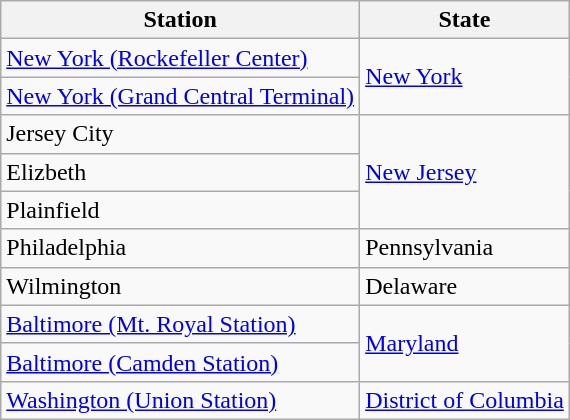<table class="wikitable">
<tr>
<th>Station</th>
<th>State</th>
</tr>
<tr>
<td><a href='#'>New York (Rockefeller Center)</a></td>
<td rowspan="2"><a href='#'>New York</a></td>
</tr>
<tr>
<td><a href='#'>New York (Grand Central Terminal)</a></td>
</tr>
<tr>
<td>Jersey City</td>
<td rowspan="3"><a href='#'>New Jersey</a></td>
</tr>
<tr>
<td>Elizbeth</td>
</tr>
<tr>
<td>Plainfield</td>
</tr>
<tr>
<td>Philadelphia</td>
<td>Pennsylvania</td>
</tr>
<tr>
<td>Wilmington</td>
<td>Delaware</td>
</tr>
<tr>
<td><a href='#'>Baltimore (Mt. Royal Station)</a></td>
<td rowspan="2"><a href='#'>Maryland</a></td>
</tr>
<tr>
<td><a href='#'>Baltimore (Camden Station)</a></td>
</tr>
<tr>
<td><a href='#'>Washington (Union Station)</a></td>
<td><a href='#'>District of Columbia</a></td>
</tr>
</table>
